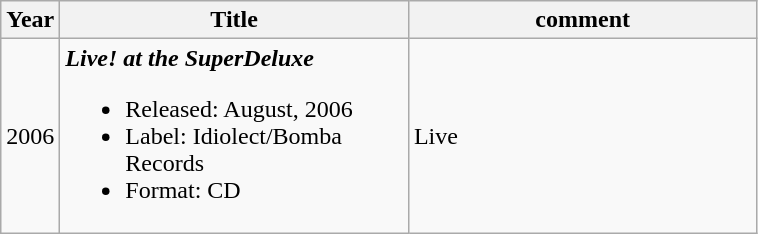<table class="wikitable">
<tr>
<th>Year</th>
<th style="width:225px;">Title</th>
<th style="width:225px;">comment</th>
</tr>
<tr>
<td>2006</td>
<td style="width:225px;"><strong><em>Live! at the SuperDeluxe</em></strong><br><ul><li>Released: August, 2006</li><li>Label: Idiolect/Bomba Records </li><li>Format: CD</li></ul></td>
<td>Live</td>
</tr>
</table>
